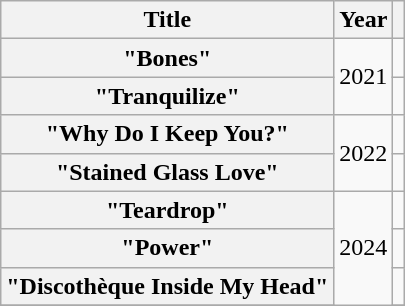<table class="wikitable plainrowheaders" style="text-align:center;">
<tr>
<th scope="col">Title</th>
<th scope="col">Year</th>
<th scope="col"></th>
</tr>
<tr>
<th scope="row">"Bones"</th>
<td rowspan="2">2021</td>
<td></td>
</tr>
<tr>
<th scope="row">"Tranquilize"</th>
<td></td>
</tr>
<tr>
<th scope="row">"Why Do I Keep You?"</th>
<td rowspan="2">2022</td>
<td></td>
</tr>
<tr>
<th scope="row">"Stained Glass Love"</th>
<td></td>
</tr>
<tr>
<th scope="row">"Teardrop"</th>
<td rowspan="4">2024</td>
<td></td>
</tr>
<tr>
<th scope="row">"Power"</th>
<td></td>
</tr>
<tr>
<th scope="row">"Discothèque Inside My Head"</th>
<td></td>
</tr>
<tr>
</tr>
</table>
